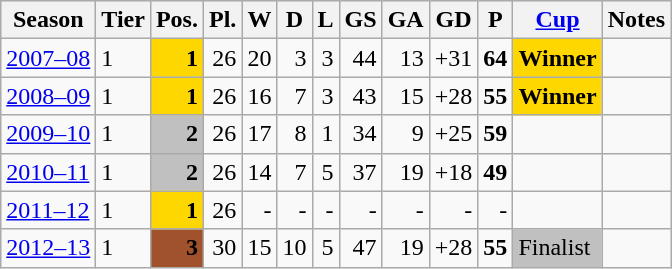<table class="wikitable">
<tr style="background:#efefef;">
<th>Season</th>
<th>Tier</th>
<th>Pos.</th>
<th>Pl.</th>
<th>W</th>
<th>D</th>
<th>L</th>
<th>GS</th>
<th>GA</th>
<th>GD</th>
<th>P</th>
<th><a href='#'>Cup</a></th>
<th>Notes</th>
</tr>
<tr>
<td><a href='#'>2007–08</a></td>
<td>1</td>
<td align=right bgcolor=gold><strong>1</strong></td>
<td align=right>26</td>
<td align=right>20</td>
<td align=right>3</td>
<td align=right>3</td>
<td align=right>44</td>
<td align=right>13</td>
<td align=right>+31</td>
<td align=right><strong>64</strong></td>
<td bgcolor=gold><strong>Winner</strong></td>
<td></td>
</tr>
<tr>
<td><a href='#'>2008–09</a></td>
<td>1</td>
<td align=right bgcolor=gold><strong>1</strong></td>
<td align=right>26</td>
<td align=right>16</td>
<td align=right>7</td>
<td align=right>3</td>
<td align=right>43</td>
<td align=right>15</td>
<td align=right>+28</td>
<td align=right><strong>55</strong></td>
<td bgcolor=gold><strong>Winner</strong></td>
<td></td>
</tr>
<tr>
<td><a href='#'>2009–10</a></td>
<td>1</td>
<td align=right bgcolor=silver><strong>2</strong></td>
<td align=right>26</td>
<td align=right>17</td>
<td align=right>8</td>
<td align=right>1</td>
<td align=right>34</td>
<td align=right>9</td>
<td align=right>+25</td>
<td align=right><strong>59</strong></td>
<td></td>
<td></td>
</tr>
<tr>
<td><a href='#'>2010–11</a></td>
<td>1</td>
<td align=right bgcolor=silver><strong>2</strong></td>
<td align=right>26</td>
<td align=right>14</td>
<td align=right>7</td>
<td align=right>5</td>
<td align=right>37</td>
<td align=right>19</td>
<td align=right>+18</td>
<td align=right><strong>49</strong></td>
<td></td>
<td></td>
</tr>
<tr>
<td><a href='#'>2011–12</a></td>
<td>1</td>
<td align=right bgcolor=gold><strong>1</strong></td>
<td align=right>26</td>
<td align=right>-</td>
<td align=right>-</td>
<td align=right>-</td>
<td align=right>-</td>
<td align=right>-</td>
<td align=right>-</td>
<td align=right>-</td>
<td></td>
<td></td>
</tr>
<tr>
<td><a href='#'>2012–13</a></td>
<td>1</td>
<td align=right bgcolor=sienna><strong>3</strong></td>
<td align=right>30</td>
<td align=right>15</td>
<td align=right>10</td>
<td align=right>5</td>
<td align=right>47</td>
<td align=right>19</td>
<td align=right>+28</td>
<td align=right><strong>55</strong></td>
<td bgcolor=silver>Finalist</td>
<td></td>
</tr>
</table>
